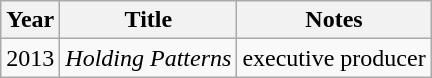<table class="wikitable">
<tr>
<th>Year</th>
<th>Title</th>
<th>Notes</th>
</tr>
<tr>
<td>2013</td>
<td><em>Holding Patterns</em></td>
<td>executive producer</td>
</tr>
</table>
